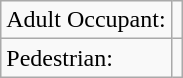<table class="wikitable width:200px;">
<tr>
<td>Adult Occupant:</td>
<td></td>
</tr>
<tr>
<td>Pedestrian:</td>
<td></td>
</tr>
</table>
